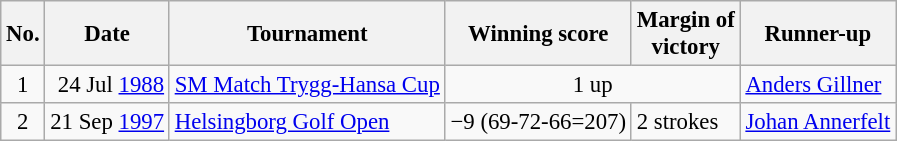<table class="wikitable" style="font-size:95%;">
<tr>
<th>No.</th>
<th>Date</th>
<th>Tournament</th>
<th>Winning score</th>
<th>Margin of<br>victory</th>
<th>Runner-up</th>
</tr>
<tr>
<td align=center>1</td>
<td align=right>24 Jul <a href='#'>1988</a></td>
<td><a href='#'>SM Match Trygg-Hansa Cup</a></td>
<td colspan=2 align=center>1 up</td>
<td> <a href='#'>Anders Gillner</a></td>
</tr>
<tr>
<td align=center>2</td>
<td align=right>21 Sep <a href='#'>1997</a></td>
<td><a href='#'>Helsingborg Golf Open</a></td>
<td>−9 (69-72-66=207)</td>
<td>2 strokes</td>
<td> <a href='#'>Johan Annerfelt</a></td>
</tr>
</table>
